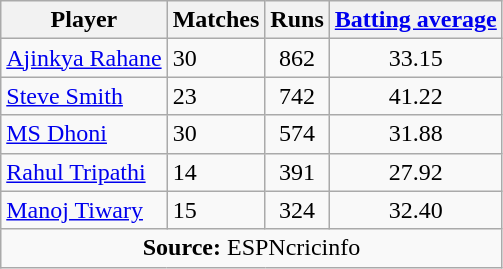<table class="wikitable" style="text-align: center">
<tr>
<th class="unsortable">Player</th>
<th>Matches</th>
<th>Runs</th>
<th><a href='#'>Batting average</a></th>
</tr>
<tr>
<td style="text-align:left"><a href='#'>Ajinkya Rahane</a></td>
<td style="text-align:left">30</td>
<td>862</td>
<td>33.15</td>
</tr>
<tr>
<td style="text-align:left"><a href='#'>Steve Smith</a></td>
<td style="text-align:left">23</td>
<td>742</td>
<td>41.22</td>
</tr>
<tr>
<td style="text-align:left"><a href='#'>MS Dhoni</a></td>
<td style="text-align:left">30</td>
<td>574</td>
<td>31.88</td>
</tr>
<tr>
<td style="text-align:left"><a href='#'>Rahul Tripathi</a></td>
<td style="text-align:left">14</td>
<td>391</td>
<td>27.92</td>
</tr>
<tr>
<td style="text-align:left"><a href='#'>Manoj Tiwary</a></td>
<td style="text-align:left">15</td>
<td>324</td>
<td>32.40</td>
</tr>
<tr>
<td colspan="4"><strong>Source:</strong> ESPNcricinfo</td>
</tr>
</table>
